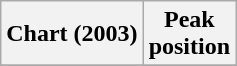<table class="wikitable plainrowheaders" style="text-align:center">
<tr>
<th>Chart (2003)</th>
<th>Peak<br>position</th>
</tr>
<tr>
</tr>
</table>
